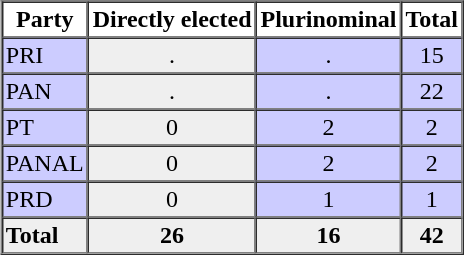<table align="right" border="1" cellpadding="2" cellspacing="0" style="margin-left:25px;margin-bottom:10px">
<tr>
<th>Party</th>
<th>Directly elected</th>
<th>Plurinominal</th>
<th>Total</th>
</tr>
<tr>
<td bgcolor=#CCCCFF>PRI</td>
<td bgcolor=#EFEFEF align="center">.</td>
<td bgcolor=#CCCCFF align="center">.</td>
<td bgcolor=#CCCCFF align="center">15</td>
</tr>
<tr>
<td bgcolor=#CCCCFF>PAN</td>
<td bgcolor=#EFEFEF align="center">.</td>
<td bgcolor=#CCCCFF align="center">.</td>
<td bgcolor=#CCCCFF align="center">22</td>
</tr>
<tr>
<td bgcolor=#CCCCFF>PT</td>
<td bgcolor=#EFEFEF align="center">0</td>
<td bgcolor=#CCCCFF align="center">2</td>
<td bgcolor=#CCCCFF align="center">2</td>
</tr>
<tr>
<td bgcolor=#CCCCFF>PANAL</td>
<td bgcolor=#EFEFEF align="center">0</td>
<td bgcolor=#CCCCFF align="center">2</td>
<td bgcolor=#CCCCFF align="center">2</td>
</tr>
<tr>
<td bgcolor=#CCCCFF>PRD</td>
<td bgcolor=#EFEFEF align="center">0</td>
<td bgcolor=#CCCCFF align="center">1</td>
<td bgcolor=#CCCCFF align="center">1</td>
</tr>
<tr>
<td bgcolor=#EFEFEF><strong>Total</strong></td>
<td bgcolor=#EFEFEF align="center"><strong>26</strong></td>
<td bgcolor=#EFEFEF align="center"><strong>16</strong></td>
<td bgcolor=#EFEFEF align="center"><strong>42</strong></td>
</tr>
<tr>
</tr>
</table>
